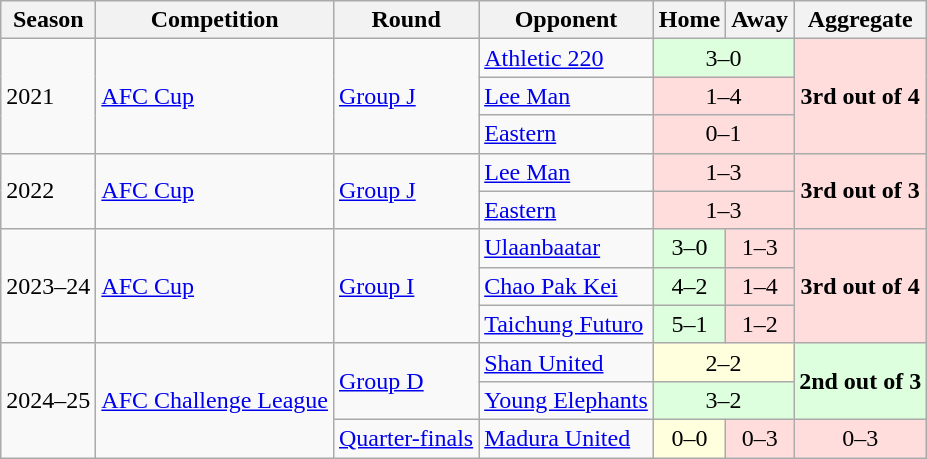<table class="wikitable">
<tr>
<th>Season</th>
<th>Competition</th>
<th>Round</th>
<th>Opponent</th>
<th>Home</th>
<th>Away</th>
<th>Aggregate</th>
</tr>
<tr>
<td rowspan=3>2021</td>
<td rowspan=3><a href='#'>AFC Cup</a></td>
<td rowspan=3><a href='#'>Group J</a></td>
<td> <a href='#'>Athletic 220</a></td>
<td colspan=2 style="text-align:center; background:#dfd;">3–0</td>
<td rowspan="3" style="text-align:center; background:#fdd;"><strong>3rd out of 4</strong></td>
</tr>
<tr>
<td> <a href='#'>Lee Man</a></td>
<td colspan=2 style="text-align:center; background:#fdd;">1–4</td>
</tr>
<tr>
<td> <a href='#'>Eastern</a></td>
<td colspan=2 style="text-align:center; background:#fdd;">0–1</td>
</tr>
<tr>
<td rowspan=2>2022</td>
<td rowspan=2><a href='#'>AFC Cup</a></td>
<td rowspan=2><a href='#'>Group J</a></td>
<td> <a href='#'>Lee Man</a></td>
<td colspan=2 style="text-align:center; background:#fdd;">1–3</td>
<td rowspan="2" style="text-align:center; background:#fdd;"><strong>3rd out of 3</strong></td>
</tr>
<tr>
<td> <a href='#'>Eastern</a></td>
<td colspan=2 style="text-align:center; background:#fdd;">1–3</td>
</tr>
<tr>
<td rowspan=3>2023–24</td>
<td rowspan=3><a href='#'>AFC Cup</a></td>
<td rowspan=3><a href='#'>Group I</a></td>
<td> <a href='#'>Ulaanbaatar</a></td>
<td style="text-align:center; background: #dfd;">3–0</td>
<td style="text-align:center; background: #fdd;">1–3</td>
<td rowspan="3" style="text-align:center; background:#fdd;"><strong>3rd out of 4</strong></td>
</tr>
<tr>
<td> <a href='#'>Chao Pak Kei</a></td>
<td style="text-align:center; background: #dfd;">4–2</td>
<td style="text-align:center; background: #fdd;">1–4</td>
</tr>
<tr>
<td> <a href='#'>Taichung Futuro</a></td>
<td style="text-align:center; background: #dfd;">5–1</td>
<td style="text-align:center; background: #fdd;">1–2</td>
</tr>
<tr>
<td rowspan="3">2024–25</td>
<td rowspan="3"><a href='#'>AFC Challenge League</a></td>
<td rowspan=2><a href='#'>Group D</a></td>
<td> <a href='#'>Shan United</a></td>
<td colspan=2 style="text-align:center; background:#ffd;">2–2</td>
<td rowspan="2" style="text-align:center; background:#dfd;"><strong>2nd out of 3</strong></td>
</tr>
<tr>
<td> <a href='#'>Young Elephants</a></td>
<td colspan=2 style="text-align:center; background: #dfd;">3–2</td>
</tr>
<tr>
<td><a href='#'>Quarter-finals</a></td>
<td> <a href='#'>Madura United</a></td>
<td rowspan="2" style="text-align:center; background:#ffd;">0–0</td>
<td style="text-align:center; background: #fdd;">0–3</td>
<td style="text-align:center; background: #fdd;">0–3</td>
</tr>
</table>
